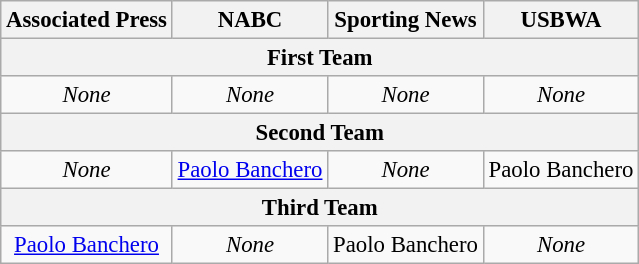<table class="wikitable" style="font-size: 95%; text-align:center;">
<tr>
<th>Associated Press</th>
<th>NABC</th>
<th>Sporting News</th>
<th>USBWA</th>
</tr>
<tr>
<th colspan=4>First Team</th>
</tr>
<tr>
<td><em>None</em></td>
<td><em>None</em></td>
<td><em>None</em></td>
<td><em>None</em></td>
</tr>
<tr>
<th colspan=4>Second Team</th>
</tr>
<tr>
<td><em>None</em></td>
<td><a href='#'>Paolo Banchero</a></td>
<td><em>None</em></td>
<td>Paolo Banchero</td>
</tr>
<tr>
<th colspan=4>Third Team</th>
</tr>
<tr>
<td><a href='#'>Paolo Banchero</a></td>
<td><em>None</em></td>
<td>Paolo Banchero</td>
<td><em>None</em></td>
</tr>
</table>
